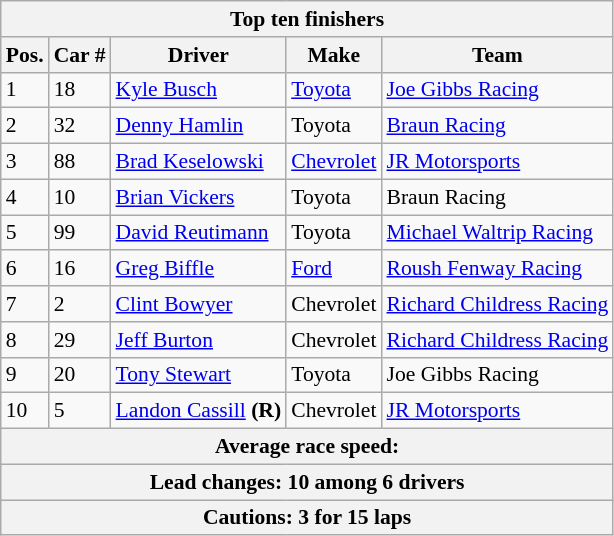<table class="wikitable" style="font-size: 90%;">
<tr>
<th colspan=9>Top ten finishers</th>
</tr>
<tr>
<th>Pos.</th>
<th>Car #</th>
<th>Driver</th>
<th>Make</th>
<th>Team</th>
</tr>
<tr>
<td>1</td>
<td>18</td>
<td><a href='#'>Kyle Busch</a></td>
<td><a href='#'>Toyota</a></td>
<td><a href='#'>Joe Gibbs Racing</a></td>
</tr>
<tr>
<td>2</td>
<td>32</td>
<td><a href='#'>Denny Hamlin</a></td>
<td>Toyota</td>
<td><a href='#'>Braun Racing</a></td>
</tr>
<tr>
<td>3</td>
<td>88</td>
<td><a href='#'>Brad Keselowski</a></td>
<td><a href='#'>Chevrolet</a></td>
<td><a href='#'>JR Motorsports</a></td>
</tr>
<tr>
<td>4</td>
<td>10</td>
<td><a href='#'>Brian Vickers</a></td>
<td>Toyota</td>
<td>Braun Racing</td>
</tr>
<tr>
<td>5</td>
<td>99</td>
<td><a href='#'>David Reutimann</a></td>
<td>Toyota</td>
<td><a href='#'>Michael Waltrip Racing</a></td>
</tr>
<tr>
<td>6</td>
<td>16</td>
<td><a href='#'>Greg Biffle</a></td>
<td><a href='#'>Ford</a></td>
<td><a href='#'>Roush Fenway Racing</a></td>
</tr>
<tr>
<td>7</td>
<td>2</td>
<td><a href='#'>Clint Bowyer</a></td>
<td>Chevrolet</td>
<td><a href='#'>Richard Childress Racing</a></td>
</tr>
<tr>
<td>8</td>
<td>29</td>
<td><a href='#'>Jeff Burton</a></td>
<td>Chevrolet</td>
<td><a href='#'>Richard Childress Racing</a></td>
</tr>
<tr>
<td>9</td>
<td>20</td>
<td><a href='#'>Tony Stewart</a></td>
<td>Toyota</td>
<td>Joe Gibbs Racing</td>
</tr>
<tr>
<td>10</td>
<td>5</td>
<td><a href='#'>Landon Cassill</a> <strong>(R)</strong></td>
<td>Chevrolet</td>
<td><a href='#'>JR Motorsports</a></td>
</tr>
<tr>
<th colspan=9>Average race speed:</th>
</tr>
<tr>
<th colspan=9>Lead changes: 10 among 6 drivers</th>
</tr>
<tr>
<th colspan=9>Cautions: 3 for 15 laps</th>
</tr>
</table>
